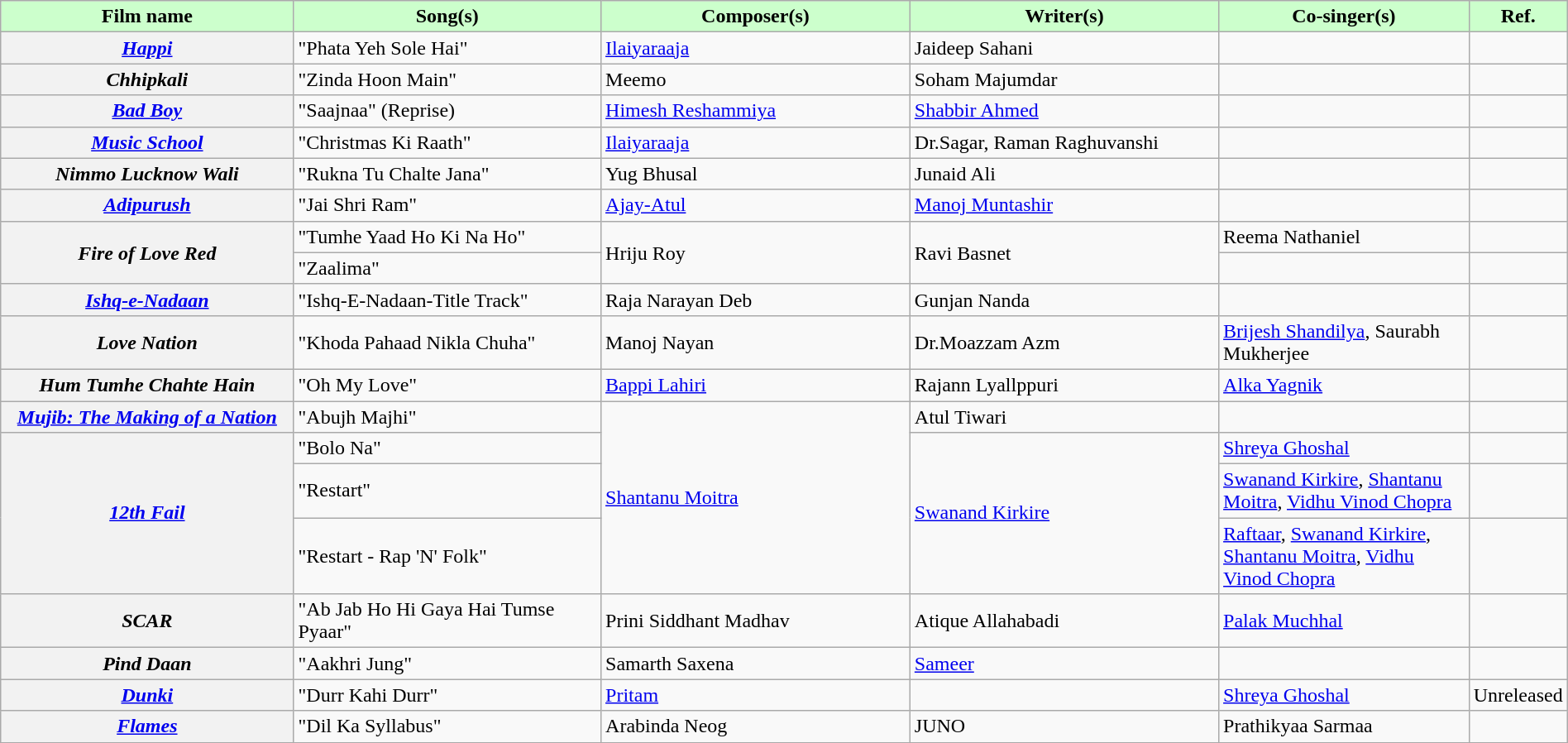<table class="wikitable plainrowheaders" style="width:100%;" textcolor:#000;">
<tr style="background:#cfc; text-align:center;">
<td scope="col" style="width:20%;"><strong>Film name</strong></td>
<td scope="col" style="width:21%;"><strong>Song(s)</strong></td>
<td scope="col" style="width:21%;"><strong>Composer(s)</strong></td>
<td scope="col" style="width:21%;"><strong>Writer(s)</strong></td>
<td scope="col" style="width:18%;"><strong>Co-singer(s)</strong></td>
<td scope="col" style="width:1%;"><strong>Ref.</strong></td>
</tr>
<tr>
<th><em><a href='#'>Happi</a></em></th>
<td>"Phata Yeh Sole Hai"</td>
<td><a href='#'>Ilaiyaraaja</a></td>
<td>Jaideep Sahani</td>
<td></td>
<td></td>
</tr>
<tr>
<th><em>Chhipkali</em></th>
<td>"Zinda Hoon Main"</td>
<td>Meemo</td>
<td>Soham Majumdar</td>
<td></td>
<td></td>
</tr>
<tr>
<th><em><a href='#'>Bad Boy</a></em></th>
<td>"Saajnaa" (Reprise)</td>
<td><a href='#'>Himesh Reshammiya</a></td>
<td><a href='#'>Shabbir Ahmed</a></td>
<td></td>
<td></td>
</tr>
<tr>
<th><em><a href='#'>Music School</a></em></th>
<td>"Christmas Ki Raath"</td>
<td><a href='#'>Ilaiyaraaja</a></td>
<td>Dr.Sagar, Raman Raghuvanshi</td>
<td></td>
<td></td>
</tr>
<tr>
<th><em>Nimmo Lucknow Wali</em></th>
<td>"Rukna Tu Chalte Jana"</td>
<td>Yug Bhusal</td>
<td>Junaid Ali</td>
<td></td>
<td></td>
</tr>
<tr>
<th><em><a href='#'>Adipurush</a></em></th>
<td>"Jai Shri Ram"</td>
<td><a href='#'>Ajay-Atul</a></td>
<td><a href='#'>Manoj Muntashir</a></td>
<td></td>
<td></td>
</tr>
<tr>
<th Rowspan=2><em>Fire of Love Red</em></th>
<td>"Tumhe Yaad Ho Ki Na Ho"</td>
<td Rowspan=2>Hriju Roy</td>
<td Rowspan=2>Ravi Basnet</td>
<td>Reema Nathaniel</td>
<td></td>
</tr>
<tr>
<td>"Zaalima"</td>
<td></td>
<td></td>
</tr>
<tr>
<th><em><a href='#'>Ishq-e-Nadaan</a></em></th>
<td>"Ishq-E-Nadaan-Title Track"</td>
<td>Raja Narayan Deb</td>
<td>Gunjan Nanda</td>
<td></td>
<td></td>
</tr>
<tr>
<th><em>Love Nation</em></th>
<td>"Khoda Pahaad Nikla Chuha"</td>
<td>Manoj Nayan</td>
<td>Dr.Moazzam Azm</td>
<td><a href='#'>Brijesh Shandilya</a>, Saurabh Mukherjee</td>
<td></td>
</tr>
<tr>
<th><em>Hum Tumhe Chahte Hain</em></th>
<td>"Oh My Love"</td>
<td><a href='#'>Bappi Lahiri</a></td>
<td>Rajann Lyallppuri</td>
<td><a href='#'>Alka Yagnik</a></td>
<td></td>
</tr>
<tr>
<th><em><a href='#'>Mujib: The Making of a Nation</a></em></th>
<td>"Abujh Majhi"</td>
<td Rowspan=4><a href='#'>Shantanu Moitra</a></td>
<td>Atul Tiwari</td>
<td></td>
<td></td>
</tr>
<tr>
<th Rowspan=3><em><a href='#'>12th Fail</a></em></th>
<td>"Bolo Na"</td>
<td Rowspan=3><a href='#'>Swanand Kirkire</a></td>
<td><a href='#'>Shreya Ghoshal</a></td>
<td></td>
</tr>
<tr>
<td>"Restart"</td>
<td><a href='#'>Swanand Kirkire</a>, <a href='#'>Shantanu Moitra</a>, <a href='#'>Vidhu Vinod Chopra</a></td>
<td></td>
</tr>
<tr>
<td>"Restart - Rap 'N' Folk"</td>
<td><a href='#'>Raftaar</a>, <a href='#'>Swanand Kirkire</a>, <a href='#'>Shantanu Moitra</a>, <a href='#'>Vidhu Vinod Chopra</a></td>
<td></td>
</tr>
<tr>
<th><em>SCAR</em></th>
<td>"Ab Jab Ho Hi Gaya Hai Tumse Pyaar"</td>
<td>Prini Siddhant Madhav</td>
<td>Atique Allahabadi</td>
<td><a href='#'>Palak Muchhal</a></td>
<td></td>
</tr>
<tr>
<th><em>Pind Daan</em></th>
<td>"Aakhri Jung"</td>
<td>Samarth Saxena</td>
<td><a href='#'>Sameer</a></td>
<td></td>
<td></td>
</tr>
<tr>
<th><em><a href='#'>Dunki</a></em></th>
<td>"Durr Kahi Durr"</td>
<td><a href='#'>Pritam</a></td>
<td></td>
<td><a href='#'>Shreya Ghoshal</a></td>
<td>Unreleased</td>
</tr>
<tr>
<th><em><a href='#'>Flames</a></em></th>
<td>"Dil Ka Syllabus"</td>
<td>Arabinda Neog</td>
<td>JUNO</td>
<td>Prathikyaa Sarmaa</td>
<td></td>
</tr>
<tr>
</tr>
</table>
